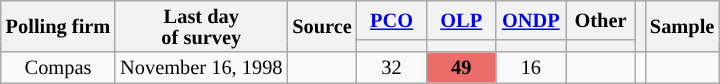<table class="wikitable sortable" style="text-align:center;font-size:85%;line-height:14px;" align="center">
<tr>
<th rowspan="2">Polling firm</th>
<th rowspan="2">Last day <br>of survey</th>
<th rowspan="2">Source</th>
<th class="unsortable" style="width:40px;"><a href='#'>PCO</a></th>
<th class="unsortable" style="width:40px;"><a href='#'>OLP</a></th>
<th class="unsortable" style="width:40px;"><a href='#'>ONDP</a></th>
<th class="unsortable" style="width:40px;">Other</th>
<th rowspan="2"></th>
<th rowspan="2">Sample</th>
</tr>
<tr style="line-height:5px;">
<th style="background:"></th>
<th style="background:"></th>
<th style="background:"></th>
<th style="background:"></th>
</tr>
<tr>
<td>Compas</td>
<td>November 16, 1998</td>
<td></td>
<td>32</td>
<td style="background:#EA6D6A"><strong>49</strong></td>
<td>16</td>
<td></td>
<td></td>
<td></td>
</tr>
</table>
